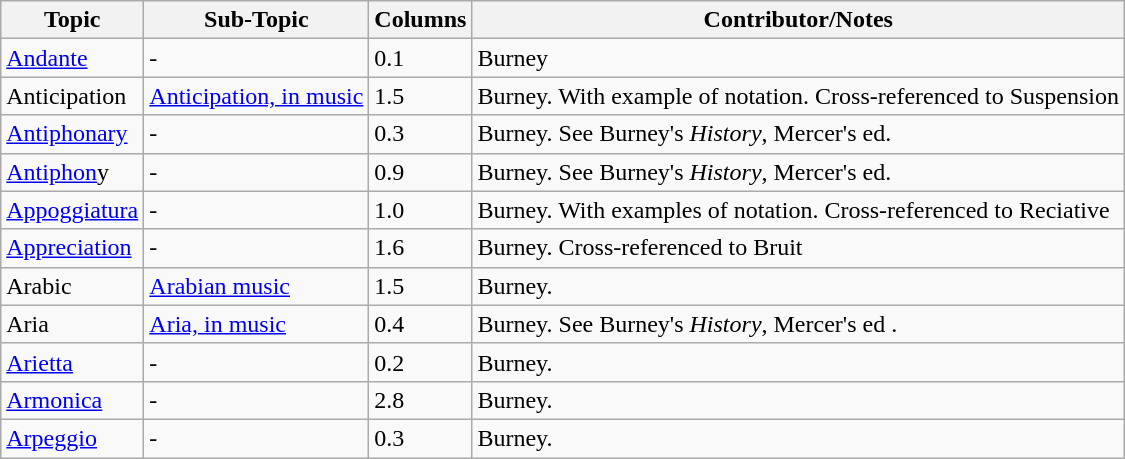<table class="wikitable">
<tr>
<th>Topic</th>
<th>Sub-Topic</th>
<th>Columns</th>
<th>Contributor/Notes</th>
</tr>
<tr>
<td><a href='#'>Andante</a></td>
<td>-</td>
<td>0.1</td>
<td>Burney</td>
</tr>
<tr>
<td>Anticipation</td>
<td><a href='#'>Anticipation, in music</a></td>
<td>1.5</td>
<td>Burney. With example of notation. Cross-referenced to Suspension</td>
</tr>
<tr>
<td><a href='#'>Antiphonary</a></td>
<td>-</td>
<td>0.3</td>
<td>Burney. See Burney's <em>History</em>, Mercer's ed.</td>
</tr>
<tr>
<td><a href='#'>Antiphon</a>y</td>
<td>-</td>
<td>0.9</td>
<td>Burney. See Burney's <em>History</em>, Mercer's ed.</td>
</tr>
<tr>
<td><a href='#'>Appoggiatura</a></td>
<td>-</td>
<td>1.0</td>
<td>Burney. With examples of notation. Cross-referenced to Reciative</td>
</tr>
<tr>
<td><a href='#'>Appreciation</a></td>
<td>-</td>
<td>1.6</td>
<td>Burney. Cross-referenced to Bruit</td>
</tr>
<tr>
<td>Arabic</td>
<td><a href='#'>Arabian music</a></td>
<td>1.5</td>
<td>Burney.</td>
</tr>
<tr>
<td>Aria</td>
<td><a href='#'>Aria, in music</a></td>
<td>0.4</td>
<td>Burney. See Burney's <em>History</em>, Mercer's ed .</td>
</tr>
<tr>
<td><a href='#'>Arietta</a></td>
<td>-</td>
<td>0.2</td>
<td>Burney.</td>
</tr>
<tr>
<td><a href='#'>Armonica</a></td>
<td>-</td>
<td>2.8</td>
<td>Burney.</td>
</tr>
<tr>
<td><a href='#'>Arpeggio</a></td>
<td>-</td>
<td>0.3</td>
<td>Burney.</td>
</tr>
</table>
